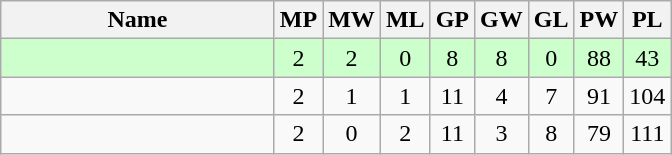<table class=wikitable style="text-align:center">
<tr>
<th width=175>Name</th>
<th width=20>MP</th>
<th width=20>MW</th>
<th width=20>ML</th>
<th width=20>GP</th>
<th width=20>GW</th>
<th width=20>GL</th>
<th width=20>PW</th>
<th width=20>PL</th>
</tr>
<tr style="background-color:#ccffcc;">
<td style="text-align:left;"><strong></strong></td>
<td>2</td>
<td>2</td>
<td>0</td>
<td>8</td>
<td>8</td>
<td>0</td>
<td>88</td>
<td>43</td>
</tr>
<tr>
<td style="text-align:left;"></td>
<td>2</td>
<td>1</td>
<td>1</td>
<td>11</td>
<td>4</td>
<td>7</td>
<td>91</td>
<td>104</td>
</tr>
<tr>
<td style="text-align:left;"></td>
<td>2</td>
<td>0</td>
<td>2</td>
<td>11</td>
<td>3</td>
<td>8</td>
<td>79</td>
<td>111</td>
</tr>
</table>
